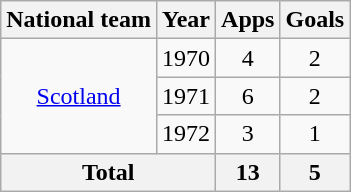<table class=wikitable style="text-align:center">
<tr>
<th>National team</th>
<th>Year</th>
<th>Apps</th>
<th>Goals</th>
</tr>
<tr>
<td rowspan="3"><a href='#'>Scotland</a></td>
<td>1970</td>
<td>4</td>
<td>2</td>
</tr>
<tr>
<td>1971</td>
<td>6</td>
<td>2</td>
</tr>
<tr>
<td>1972</td>
<td>3</td>
<td>1</td>
</tr>
<tr>
<th colspan="2">Total</th>
<th>13</th>
<th>5</th>
</tr>
</table>
